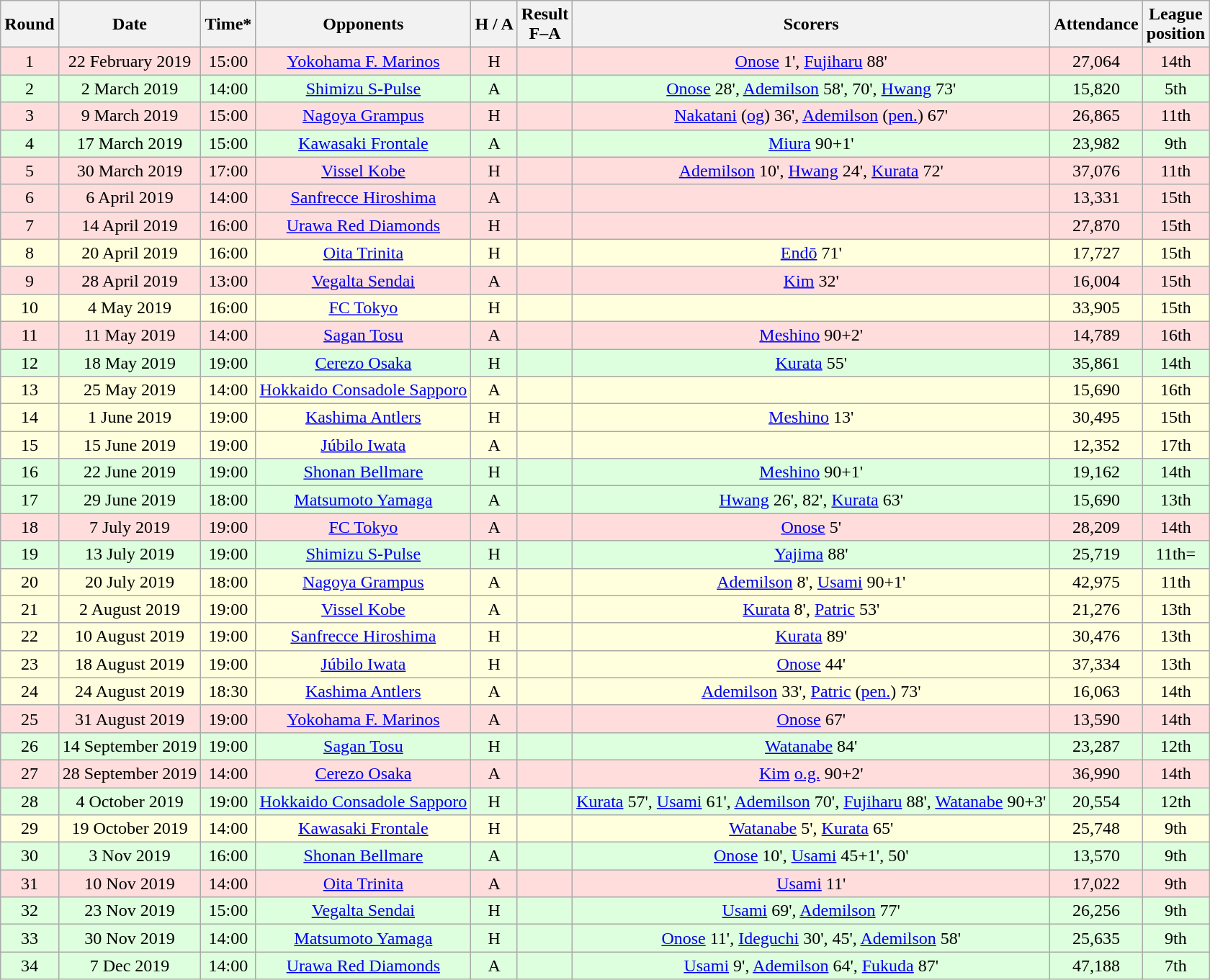<table class="wikitable" style="text-align:center">
<tr>
<th>Round</th>
<th>Date</th>
<th>Time*</th>
<th>Opponents</th>
<th>H / A</th>
<th>Result<br>F–A</th>
<th>Scorers</th>
<th>Attendance</th>
<th>League<br>position</th>
</tr>
<tr bgcolor="#ffdddd">
<td>1</td>
<td>22 February 2019</td>
<td>15:00</td>
<td><a href='#'>Yokohama F. Marinos</a></td>
<td>H</td>
<td></td>
<td><a href='#'>Onose</a> 1', <a href='#'>Fujiharu</a> 88'</td>
<td>27,064</td>
<td>14th</td>
</tr>
<tr bgcolor="#ddffdd">
<td>2</td>
<td>2 March 2019</td>
<td>14:00</td>
<td><a href='#'>Shimizu S-Pulse</a></td>
<td>A</td>
<td></td>
<td><a href='#'>Onose</a> 28', <a href='#'>Ademilson</a> 58', 70', <a href='#'>Hwang</a> 73'</td>
<td>15,820</td>
<td>5th</td>
</tr>
<tr bgcolor="#ffdddd">
<td>3</td>
<td>9 March 2019</td>
<td>15:00</td>
<td><a href='#'>Nagoya Grampus</a></td>
<td>H</td>
<td></td>
<td><a href='#'>Nakatani</a> (<a href='#'>og</a>) 36', <a href='#'>Ademilson</a> (<a href='#'>pen.</a>) 67'</td>
<td>26,865</td>
<td>11th</td>
</tr>
<tr bgcolor="#ddffdd">
<td>4</td>
<td>17 March 2019</td>
<td>15:00</td>
<td><a href='#'>Kawasaki Frontale</a></td>
<td>A</td>
<td></td>
<td><a href='#'>Miura</a> 90+1'</td>
<td>23,982</td>
<td>9th</td>
</tr>
<tr bgcolor="#ffdddd">
<td>5</td>
<td>30 March 2019</td>
<td>17:00</td>
<td><a href='#'>Vissel Kobe</a></td>
<td>H</td>
<td></td>
<td><a href='#'>Ademilson</a> 10', <a href='#'>Hwang</a> 24', <a href='#'>Kurata</a> 72'</td>
<td>37,076</td>
<td>11th</td>
</tr>
<tr bgcolor="#ffdddd">
<td>6</td>
<td>6 April 2019</td>
<td>14:00</td>
<td><a href='#'>Sanfrecce Hiroshima</a></td>
<td>A</td>
<td></td>
<td></td>
<td>13,331</td>
<td>15th</td>
</tr>
<tr bgcolor="#ffdddd">
<td>7</td>
<td>14 April 2019</td>
<td>16:00</td>
<td><a href='#'>Urawa Red Diamonds</a></td>
<td>H</td>
<td></td>
<td></td>
<td>27,870</td>
<td>15th</td>
</tr>
<tr bgcolor="#ffffdd">
<td>8</td>
<td>20 April 2019</td>
<td>16:00</td>
<td><a href='#'>Oita Trinita</a></td>
<td>H</td>
<td></td>
<td><a href='#'>Endō</a> 71'</td>
<td>17,727</td>
<td>15th</td>
</tr>
<tr bgcolor="#ffdddd">
<td>9</td>
<td>28 April 2019</td>
<td>13:00</td>
<td><a href='#'>Vegalta Sendai</a></td>
<td>A</td>
<td></td>
<td><a href='#'>Kim</a> 32'</td>
<td>16,004</td>
<td>15th</td>
</tr>
<tr bgcolor="#ffffdd">
<td>10</td>
<td>4 May 2019</td>
<td>16:00</td>
<td><a href='#'>FC Tokyo</a></td>
<td>H</td>
<td></td>
<td></td>
<td>33,905</td>
<td>15th</td>
</tr>
<tr bgcolor="#ffdddd">
<td>11</td>
<td>11 May 2019</td>
<td>14:00</td>
<td><a href='#'>Sagan Tosu</a></td>
<td>A</td>
<td></td>
<td><a href='#'>Meshino</a> 90+2'</td>
<td>14,789</td>
<td>16th</td>
</tr>
<tr bgcolor="#ddffdd">
<td>12</td>
<td>18 May 2019</td>
<td>19:00</td>
<td><a href='#'>Cerezo Osaka</a></td>
<td>H</td>
<td></td>
<td><a href='#'>Kurata</a> 55'</td>
<td>35,861</td>
<td>14th</td>
</tr>
<tr bgcolor="#ffffdd">
<td>13</td>
<td>25 May 2019</td>
<td>14:00</td>
<td><a href='#'>Hokkaido Consadole Sapporo</a></td>
<td>A</td>
<td></td>
<td></td>
<td>15,690</td>
<td>16th</td>
</tr>
<tr bgcolor="#ffffdd">
<td>14</td>
<td>1 June 2019</td>
<td>19:00</td>
<td><a href='#'>Kashima Antlers</a></td>
<td>H</td>
<td></td>
<td><a href='#'>Meshino</a> 13'</td>
<td>30,495</td>
<td>15th</td>
</tr>
<tr bgcolor="#ffffdd">
<td>15</td>
<td>15 June 2019</td>
<td>19:00</td>
<td><a href='#'>Júbilo Iwata</a></td>
<td>A</td>
<td></td>
<td></td>
<td>12,352</td>
<td>17th</td>
</tr>
<tr bgcolor="#ddffdd">
<td>16</td>
<td>22 June 2019</td>
<td>19:00</td>
<td><a href='#'>Shonan Bellmare</a></td>
<td>H</td>
<td></td>
<td><a href='#'>Meshino</a> 90+1'</td>
<td>19,162</td>
<td>14th</td>
</tr>
<tr bgcolor="#ddffdd">
<td>17</td>
<td>29 June 2019</td>
<td>18:00</td>
<td><a href='#'>Matsumoto Yamaga</a></td>
<td>A</td>
<td></td>
<td><a href='#'>Hwang</a> 26', 82', <a href='#'>Kurata</a> 63'</td>
<td>15,690</td>
<td>13th</td>
</tr>
<tr bgcolor="#ffdddd">
<td>18</td>
<td>7 July 2019</td>
<td>19:00</td>
<td><a href='#'>FC Tokyo</a></td>
<td>A</td>
<td></td>
<td><a href='#'>Onose</a> 5'</td>
<td>28,209</td>
<td>14th</td>
</tr>
<tr bgcolor="#ddffdd">
<td>19</td>
<td>13 July 2019</td>
<td>19:00</td>
<td><a href='#'>Shimizu S-Pulse</a></td>
<td>H</td>
<td></td>
<td><a href='#'>Yajima</a> 88'</td>
<td>25,719</td>
<td>11th=</td>
</tr>
<tr bgcolor="#ffffdd">
<td>20</td>
<td>20 July 2019</td>
<td>18:00</td>
<td><a href='#'>Nagoya Grampus</a></td>
<td>A</td>
<td></td>
<td><a href='#'>Ademilson</a> 8', <a href='#'>Usami</a> 90+1'</td>
<td>42,975</td>
<td>11th</td>
</tr>
<tr bgcolor="#ffffdd">
<td>21</td>
<td>2 August 2019</td>
<td>19:00</td>
<td><a href='#'>Vissel Kobe</a></td>
<td>A</td>
<td></td>
<td><a href='#'>Kurata</a> 8', <a href='#'>Patric</a> 53'</td>
<td>21,276</td>
<td>13th</td>
</tr>
<tr bgcolor="#ffffdd">
<td>22</td>
<td>10 August 2019</td>
<td>19:00</td>
<td><a href='#'>Sanfrecce Hiroshima</a></td>
<td>H</td>
<td></td>
<td><a href='#'>Kurata</a> 89'</td>
<td>30,476</td>
<td>13th</td>
</tr>
<tr bgcolor="#ffffdd">
<td>23</td>
<td>18 August 2019</td>
<td>19:00</td>
<td><a href='#'>Júbilo Iwata</a></td>
<td>H</td>
<td></td>
<td><a href='#'>Onose</a> 44'</td>
<td>37,334</td>
<td>13th</td>
</tr>
<tr bgcolor="#ffffdd">
<td>24</td>
<td>24 August 2019</td>
<td>18:30</td>
<td><a href='#'>Kashima Antlers</a></td>
<td>A</td>
<td></td>
<td><a href='#'>Ademilson</a> 33', <a href='#'>Patric</a> (<a href='#'>pen.</a>) 73'</td>
<td>16,063</td>
<td>14th</td>
</tr>
<tr bgcolor="#ffdddd">
<td>25</td>
<td>31 August 2019</td>
<td>19:00</td>
<td><a href='#'>Yokohama F. Marinos</a></td>
<td>A</td>
<td></td>
<td><a href='#'>Onose</a> 67'</td>
<td>13,590</td>
<td>14th</td>
</tr>
<tr bgcolor="#ddffdd">
<td>26</td>
<td>14 September 2019</td>
<td>19:00</td>
<td><a href='#'>Sagan Tosu</a></td>
<td>H</td>
<td></td>
<td><a href='#'>Watanabe</a> 84'</td>
<td>23,287</td>
<td>12th</td>
</tr>
<tr bgcolor="#ffdddd">
<td>27</td>
<td>28 September 2019</td>
<td>14:00</td>
<td><a href='#'>Cerezo Osaka</a></td>
<td>A</td>
<td></td>
<td><a href='#'>Kim</a> <a href='#'>o.g.</a> 90+2'</td>
<td>36,990</td>
<td>14th</td>
</tr>
<tr bgcolor="#ddffdd">
<td>28</td>
<td>4 October 2019</td>
<td>19:00</td>
<td><a href='#'>Hokkaido Consadole Sapporo</a></td>
<td>H</td>
<td></td>
<td><a href='#'>Kurata</a> 57', <a href='#'>Usami</a> 61', <a href='#'>Ademilson</a> 70', <a href='#'>Fujiharu</a> 88', <a href='#'>Watanabe</a> 90+3'</td>
<td>20,554</td>
<td>12th</td>
</tr>
<tr bgcolor="#ffffdd">
<td>29</td>
<td>19 October 2019</td>
<td>14:00</td>
<td><a href='#'>Kawasaki Frontale</a></td>
<td>H</td>
<td></td>
<td><a href='#'>Watanabe</a> 5', <a href='#'>Kurata</a> 65'</td>
<td>25,748</td>
<td>9th</td>
</tr>
<tr bgcolor="#ddffdd">
<td>30</td>
<td>3 Nov 2019</td>
<td>16:00</td>
<td><a href='#'>Shonan Bellmare</a></td>
<td>A</td>
<td></td>
<td><a href='#'>Onose</a> 10', <a href='#'>Usami</a> 45+1', 50'</td>
<td>13,570</td>
<td>9th</td>
</tr>
<tr bgcolor="#ffdddd">
<td>31</td>
<td>10 Nov 2019</td>
<td>14:00</td>
<td><a href='#'>Oita Trinita</a></td>
<td>A</td>
<td></td>
<td><a href='#'>Usami</a> 11'</td>
<td>17,022</td>
<td>9th</td>
</tr>
<tr bgcolor="#ddffdd">
<td>32</td>
<td>23 Nov 2019</td>
<td>15:00</td>
<td><a href='#'>Vegalta Sendai</a></td>
<td>H</td>
<td></td>
<td><a href='#'>Usami</a> 69', <a href='#'>Ademilson</a> 77'</td>
<td>26,256</td>
<td>9th</td>
</tr>
<tr bgcolor="#ddffdd">
<td>33</td>
<td>30 Nov 2019</td>
<td>14:00</td>
<td><a href='#'>Matsumoto Yamaga</a></td>
<td>H</td>
<td></td>
<td><a href='#'>Onose</a> 11', <a href='#'>Ideguchi</a> 30', 45', <a href='#'>Ademilson</a> 58'</td>
<td>25,635</td>
<td>9th</td>
</tr>
<tr bgcolor="#ddffdd">
<td>34</td>
<td>7 Dec 2019</td>
<td>14:00</td>
<td><a href='#'>Urawa Red Diamonds</a></td>
<td>A</td>
<td></td>
<td><a href='#'>Usami</a> 9', <a href='#'>Ademilson</a> 64', <a href='#'>Fukuda</a> 87'</td>
<td>47,188</td>
<td>7th</td>
</tr>
</table>
